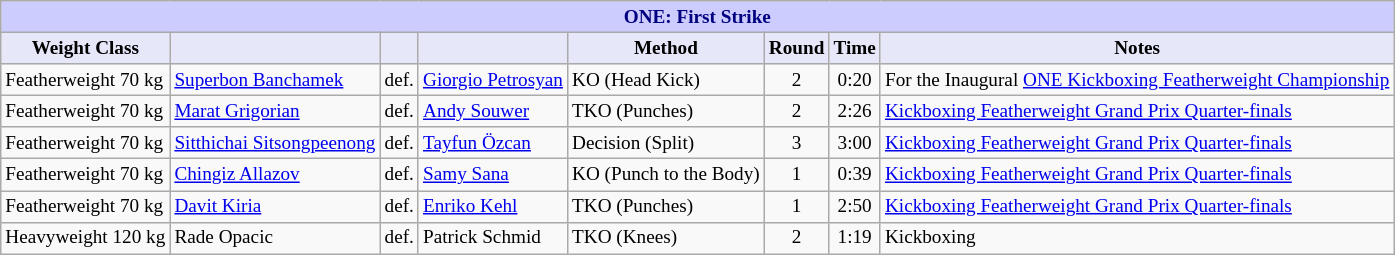<table class="wikitable" style="font-size: 80%;">
<tr>
<th colspan="8" style="background-color: #ccf; color: #000080; text-align: center;"><strong>ONE: First Strike</strong></th>
</tr>
<tr>
<th colspan="1" style="background-color: #E6E8FA; color: #000000; text-align: center;">Weight Class</th>
<th colspan="1" style="background-color: #E6E8FA; color: #000000; text-align: center;"></th>
<th colspan="1" style="background-color: #E6E8FA; color: #000000; text-align: center;"></th>
<th colspan="1" style="background-color: #E6E8FA; color: #000000; text-align: center;"></th>
<th colspan="1" style="background-color: #E6E8FA; color: #000000; text-align: center;">Method</th>
<th colspan="1" style="background-color: #E6E8FA; color: #000000; text-align: center;">Round</th>
<th colspan="1" style="background-color: #E6E8FA; color: #000000; text-align: center;">Time</th>
<th colspan="1" style="background-color: #E6E8FA; color: #000000; text-align: center;">Notes</th>
</tr>
<tr>
<td>Featherweight 70 kg</td>
<td> <a href='#'>Superbon Banchamek</a></td>
<td>def.</td>
<td> <a href='#'>Giorgio Petrosyan</a></td>
<td>KO (Head Kick)</td>
<td align=center>2</td>
<td align=center>0:20</td>
<td>For the Inaugural <a href='#'>ONE Kickboxing Featherweight Championship</a></td>
</tr>
<tr>
<td>Featherweight 70 kg</td>
<td> <a href='#'>Marat Grigorian</a></td>
<td>def.</td>
<td> <a href='#'>Andy Souwer</a></td>
<td>TKO (Punches)</td>
<td align=center>2</td>
<td align=center>2:26</td>
<td><a href='#'>Kickboxing Featherweight Grand Prix Quarter-finals</a></td>
</tr>
<tr>
<td>Featherweight 70 kg</td>
<td> <a href='#'>Sitthichai Sitsongpeenong</a></td>
<td>def.</td>
<td> <a href='#'>Tayfun Özcan</a></td>
<td>Decision (Split)</td>
<td align=center>3</td>
<td align=center>3:00</td>
<td><a href='#'>Kickboxing Featherweight Grand Prix Quarter-finals</a></td>
</tr>
<tr>
<td>Featherweight 70 kg</td>
<td> <a href='#'>Chingiz Allazov</a></td>
<td>def.</td>
<td> <a href='#'>Samy Sana</a></td>
<td>KO (Punch to the Body)</td>
<td align=center>1</td>
<td align=center>0:39</td>
<td><a href='#'>Kickboxing Featherweight Grand Prix Quarter-finals</a></td>
</tr>
<tr>
<td>Featherweight 70 kg</td>
<td> <a href='#'>Davit Kiria</a></td>
<td>def.</td>
<td> <a href='#'>Enriko Kehl</a></td>
<td>TKO (Punches)</td>
<td align=center>1</td>
<td align=center>2:50</td>
<td><a href='#'>Kickboxing Featherweight Grand Prix Quarter-finals</a></td>
</tr>
<tr>
<td>Heavyweight 120 kg</td>
<td> Rade Opacic</td>
<td>def.</td>
<td> Patrick Schmid</td>
<td>TKO (Knees)</td>
<td align=center>2</td>
<td align=center>1:19</td>
<td>Kickboxing</td>
</tr>
</table>
